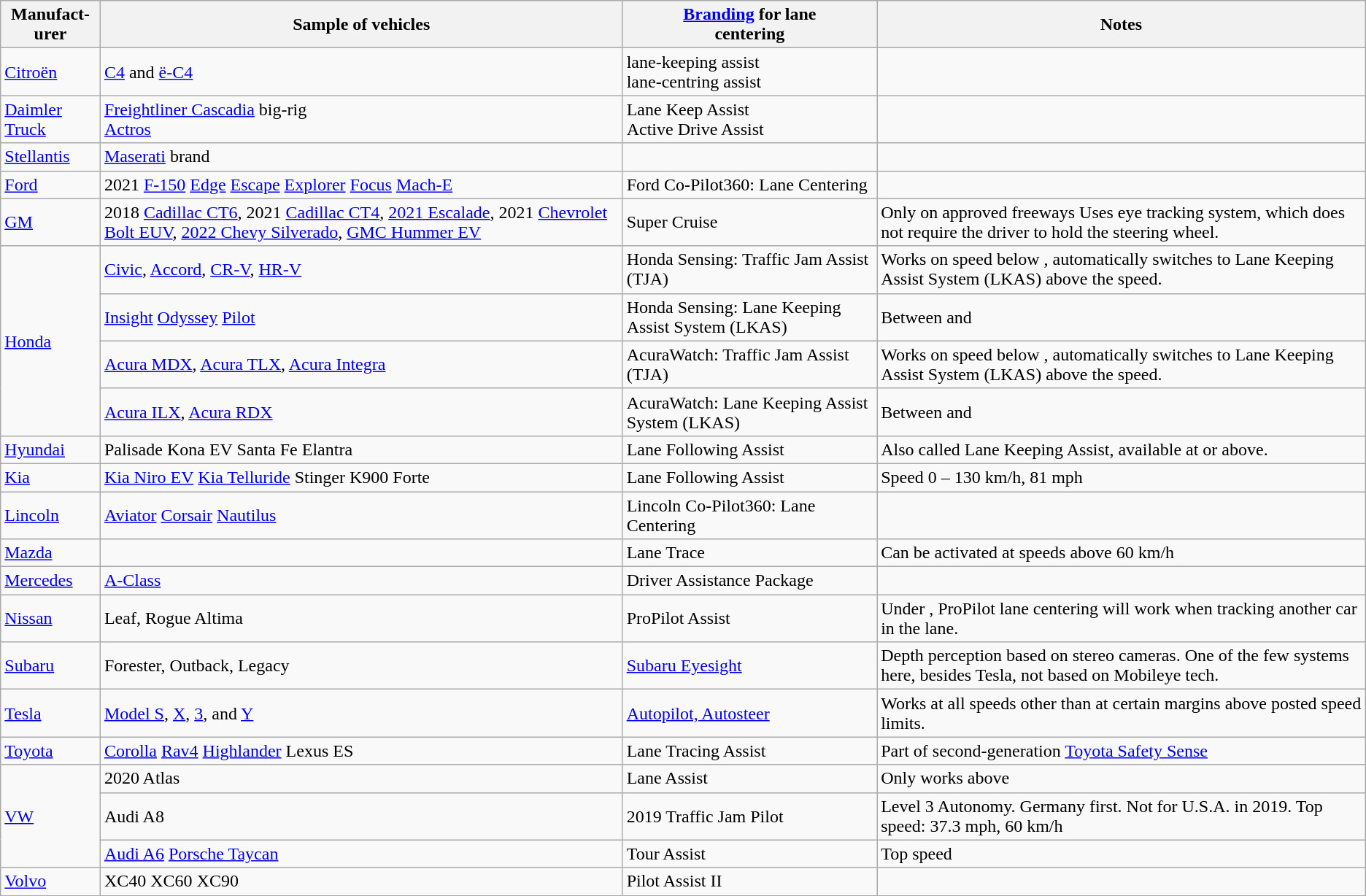<table class="wikitable">
<tr>
<th>Manufact-<br>urer</th>
<th>Sample of vehicles</th>
<th><a href='#'>Branding</a> for lane<br>centering</th>
<th>Notes</th>
</tr>
<tr>
<td><a href='#'>Citroën</a></td>
<td><a href='#'>C4</a> and <a href='#'>ë-C4</a></td>
<td>lane-keeping assist <br>  lane-centring assist</td>
<td></td>
</tr>
<tr>
<td><a href='#'>Daimler Truck</a></td>
<td><a href='#'>Freightliner Cascadia</a> big-rig<br><a href='#'>Actros</a></td>
<td>Lane Keep Assist<br>Active Drive Assist</td>
<td></td>
</tr>
<tr>
<td><a href='#'>Stellantis</a></td>
<td><a href='#'>Maserati</a> brand</td>
<td></td>
<td></td>
</tr>
<tr>
<td><a href='#'>Ford</a></td>
<td>2021  <a href='#'>F-150</a> <a href='#'>Edge</a> <a href='#'>Escape</a> <a href='#'>Explorer</a> <a href='#'>Focus</a> <a href='#'>Mach-E</a></td>
<td>Ford Co-Pilot360: Lane Centering</td>
<td></td>
</tr>
<tr>
<td><a href='#'>GM</a></td>
<td>2018 <a href='#'>Cadillac CT6</a>, 2021 <a href='#'>Cadillac CT4</a>, <a href='#'>2021 Escalade</a>, 2021 <a href='#'>Chevrolet Bolt EUV</a>, <a href='#'>2022 Chevy Silverado</a>, <a href='#'>GMC Hummer EV</a></td>
<td>Super Cruise</td>
<td>Only on approved freeways Uses eye tracking system, which does not require the driver to hold the steering wheel.</td>
</tr>
<tr>
<td rowspan="4"><a href='#'>Honda</a></td>
<td><a href='#'>Civic</a>, <a href='#'>Accord</a>, <a href='#'>CR-V</a>, <a href='#'>HR-V</a></td>
<td>Honda Sensing: Traffic Jam Assist (TJA)</td>
<td>Works on speed below , automatically switches to Lane Keeping Assist System (LKAS) above the speed.</td>
</tr>
<tr>
<td><a href='#'>Insight</a> <a href='#'>Odyssey</a> <a href='#'>Pilot</a></td>
<td>Honda Sensing: Lane Keeping Assist System (LKAS)</td>
<td>Between  and </td>
</tr>
<tr>
<td><a href='#'>Acura MDX</a>, <a href='#'>Acura TLX</a>, <a href='#'>Acura Integra</a></td>
<td>AcuraWatch: Traffic Jam Assist (TJA)</td>
<td>Works on speed below , automatically switches to Lane Keeping Assist System (LKAS) above the speed.</td>
</tr>
<tr>
<td><a href='#'>Acura ILX</a>, <a href='#'>Acura RDX</a></td>
<td>AcuraWatch: Lane Keeping Assist System (LKAS)</td>
<td>Between  and </td>
</tr>
<tr>
<td><a href='#'>Hyundai</a></td>
<td>Palisade Kona EV Santa Fe Elantra</td>
<td>Lane Following Assist</td>
<td>Also called Lane Keeping Assist, available at  or above.</td>
</tr>
<tr>
<td><a href='#'>Kia</a></td>
<td><a href='#'>Kia Niro EV</a> <a href='#'>Kia Telluride</a> Stinger K900 Forte</td>
<td>Lane Following Assist</td>
<td>Speed 0 – 130 km/h, 81 mph</td>
</tr>
<tr>
<td><a href='#'>Lincoln</a></td>
<td><a href='#'>Aviator</a> <a href='#'>Corsair</a> <a href='#'>Nautilus</a></td>
<td>Lincoln Co-Pilot360: Lane Centering</td>
<td></td>
</tr>
<tr>
<td><a href='#'>Mazda</a></td>
<td></td>
<td>Lane Trace</td>
<td>Can be activated at speeds above 60 km/h</td>
</tr>
<tr>
<td><a href='#'>Mercedes</a></td>
<td><a href='#'>A-Class</a></td>
<td>Driver Assistance Package</td>
<td></td>
</tr>
<tr>
<td><a href='#'>Nissan</a></td>
<td>Leaf, Rogue Altima</td>
<td>ProPilot Assist</td>
<td>Under , ProPilot lane centering will work when tracking another car in the lane.</td>
</tr>
<tr>
<td><a href='#'>Subaru</a></td>
<td>Forester, Outback, Legacy</td>
<td><a href='#'>Subaru Eyesight</a></td>
<td>Depth perception based on stereo cameras. One of the few systems here, besides Tesla, not based on Mobileye tech.</td>
</tr>
<tr>
<td><a href='#'>Tesla</a></td>
<td><a href='#'>Model S</a>, <a href='#'>X</a>, <a href='#'>3</a>, and <a href='#'>Y</a></td>
<td><a href='#'>Autopilot, Autosteer</a></td>
<td>Works at all speeds other than at certain margins above posted speed limits.</td>
</tr>
<tr>
<td><a href='#'>Toyota</a></td>
<td><a href='#'>Corolla</a> <a href='#'>Rav4</a> <a href='#'>Highlander</a> Lexus ES</td>
<td>Lane Tracing Assist</td>
<td>Part of second-generation <a href='#'>Toyota Safety Sense</a></td>
</tr>
<tr>
<td rowspan="3"><a href='#'>VW</a></td>
<td>2020 Atlas</td>
<td>Lane Assist</td>
<td>Only works above </td>
</tr>
<tr>
<td>Audi A8</td>
<td>2019 Traffic Jam Pilot</td>
<td>Level 3 Autonomy.  Germany first. Not for U.S.A. in 2019. Top speed: 37.3 mph, 60 km/h</td>
</tr>
<tr>
<td><a href='#'>Audi A6</a> <a href='#'>Porsche Taycan</a></td>
<td>Tour Assist</td>
<td>Top speed </td>
</tr>
<tr>
<td><a href='#'>Volvo</a></td>
<td>XC40 XC60 XC90</td>
<td>Pilot Assist II</td>
<td></td>
</tr>
</table>
